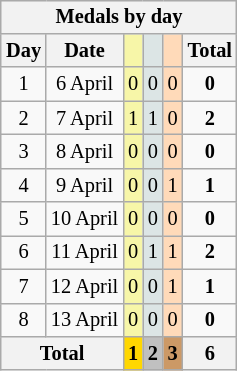<table class=wikitable style=font-size:85%;float:right;text-align:center>
<tr style="background:#efefef;">
<th colspan=6>Medals by day</th>
</tr>
<tr>
<th>Day</th>
<th>Date</th>
<td bgcolor=F7F6A8></td>
<td bgcolor=DCE5E5></td>
<td bgcolor=FFDAB9></td>
<th>Total</th>
</tr>
<tr>
<td>1</td>
<td>6 April</td>
<td bgcolor=F7F6A8>0</td>
<td bgcolor=DCE5E5>0</td>
<td bgcolor=FFDAB9>0</td>
<td><strong>0</strong></td>
</tr>
<tr style="text-align:center">
<td>2</td>
<td>7 April</td>
<td bgcolor=F7F6A8>1</td>
<td bgcolor=DCE5E5>1</td>
<td bgcolor=FFDAB9>0</td>
<td><strong>2</strong></td>
</tr>
<tr style="text-align:center">
<td>3</td>
<td>8 April</td>
<td bgcolor=F7F6A8>0</td>
<td bgcolor=DCE5E5>0</td>
<td bgcolor=FFDAB9>0</td>
<td><strong>0</strong></td>
</tr>
<tr style="text-align:center">
<td>4</td>
<td>9 April</td>
<td bgcolor=F7F6A8>0</td>
<td bgcolor=DCE5E5>0</td>
<td bgcolor=FFDAB9>1</td>
<td><strong>1</strong></td>
</tr>
<tr style="text-align:center">
<td>5</td>
<td>10 April</td>
<td bgcolor=F7F6A8>0</td>
<td bgcolor=DCE5E5>0</td>
<td bgcolor=FFDAB9>0</td>
<td><strong>0</strong></td>
</tr>
<tr style="text-align:center">
<td>6</td>
<td>11 April</td>
<td bgcolor=F7F6A8>0</td>
<td bgcolor=DCE5E5>1</td>
<td bgcolor=FFDAB9>1</td>
<td><strong>2</strong></td>
</tr>
<tr style="text-align:center">
<td>7</td>
<td>12 April</td>
<td bgcolor=F7F6A8>0</td>
<td bgcolor=DCE5E5>0</td>
<td bgcolor=FFDAB9>1</td>
<td><strong>1</strong></td>
</tr>
<tr style="text-align:center">
<td>8</td>
<td>13 April</td>
<td bgcolor=F7F6A8>0</td>
<td bgcolor=DCE5E5>0</td>
<td bgcolor=FFDAB9>0</td>
<td><strong>0</strong></td>
</tr>
<tr>
<th colspan=2>Total</th>
<th style="background:gold">1</th>
<th style="background:silver">2</th>
<th style="background:#c96">3</th>
<th>6</th>
</tr>
</table>
